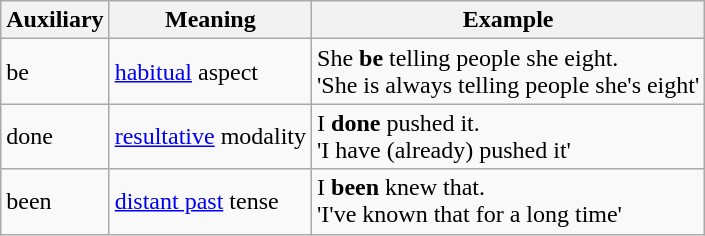<table class="wikitable">
<tr>
<th>Auxiliary</th>
<th>Meaning</th>
<th>Example</th>
</tr>
<tr>
<td>be</td>
<td><a href='#'>habitual</a> aspect</td>
<td>She <strong>be</strong> telling people she eight.<br>'She is always telling people she's eight'</td>
</tr>
<tr>
<td>done</td>
<td><a href='#'>resultative</a> modality</td>
<td>I <strong>done</strong> pushed it.<br>'I have (already) pushed it'</td>
</tr>
<tr>
<td>been</td>
<td><a href='#'>distant past</a> tense</td>
<td>I <strong>been</strong> knew that.<br>'I've known that for a long time'</td>
</tr>
</table>
